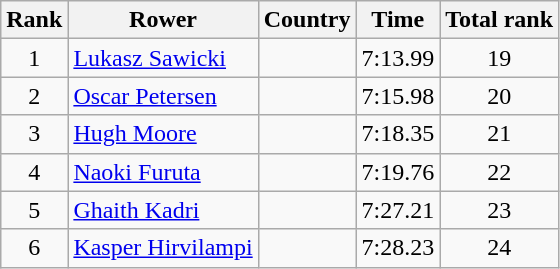<table class="wikitable" style="text-align:center">
<tr>
<th>Rank</th>
<th>Rower</th>
<th>Country</th>
<th>Time</th>
<th>Total rank</th>
</tr>
<tr>
<td>1</td>
<td align="left"><a href='#'>Lukasz Sawicki</a></td>
<td align="left"></td>
<td>7:13.99</td>
<td>19</td>
</tr>
<tr>
<td>2</td>
<td align="left"><a href='#'>Oscar Petersen</a></td>
<td align="left"></td>
<td>7:15.98</td>
<td>20</td>
</tr>
<tr>
<td>3</td>
<td align="left"><a href='#'>Hugh Moore</a></td>
<td align="left"></td>
<td>7:18.35</td>
<td>21</td>
</tr>
<tr>
<td>4</td>
<td align="left"><a href='#'>Naoki Furuta</a></td>
<td align="left"></td>
<td>7:19.76</td>
<td>22</td>
</tr>
<tr>
<td>5</td>
<td align="left"><a href='#'>Ghaith Kadri</a></td>
<td align="left"></td>
<td>7:27.21</td>
<td>23</td>
</tr>
<tr>
<td>6</td>
<td align="left"><a href='#'>Kasper Hirvilampi</a></td>
<td align="left"></td>
<td>7:28.23</td>
<td>24</td>
</tr>
</table>
